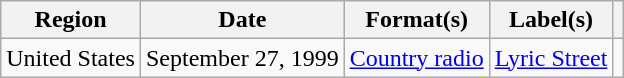<table class="wikitable">
<tr>
<th>Region</th>
<th>Date</th>
<th>Format(s)</th>
<th>Label(s)</th>
<th></th>
</tr>
<tr>
<td>United States</td>
<td>September 27, 1999</td>
<td><a href='#'>Country radio</a></td>
<td><a href='#'>Lyric Street</a></td>
<td></td>
</tr>
</table>
